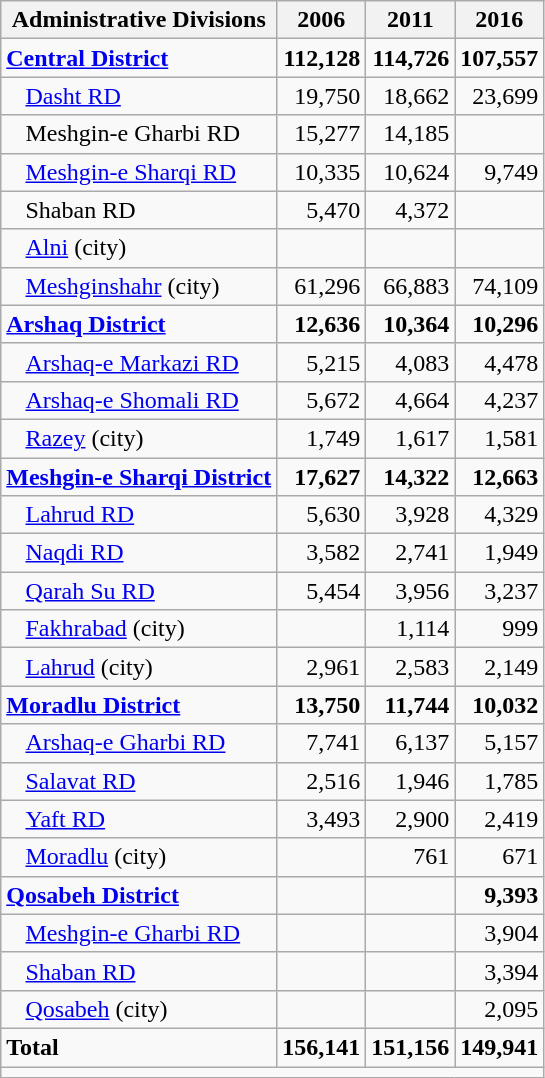<table class="wikitable">
<tr>
<th>Administrative Divisions</th>
<th>2006</th>
<th>2011</th>
<th>2016</th>
</tr>
<tr>
<td><strong><a href='#'>Central District</a></strong></td>
<td style="text-align: right;"><strong>112,128</strong></td>
<td style="text-align: right;"><strong>114,726</strong></td>
<td style="text-align: right;"><strong>107,557</strong></td>
</tr>
<tr>
<td style="padding-left: 1em;"><a href='#'>Dasht RD</a></td>
<td style="text-align: right;">19,750</td>
<td style="text-align: right;">18,662</td>
<td style="text-align: right;">23,699</td>
</tr>
<tr>
<td style="padding-left: 1em;">Meshgin-e Gharbi RD</td>
<td style="text-align: right;">15,277</td>
<td style="text-align: right;">14,185</td>
<td style="text-align: right;"></td>
</tr>
<tr>
<td style="padding-left: 1em;"><a href='#'>Meshgin-e Sharqi RD</a></td>
<td style="text-align: right;">10,335</td>
<td style="text-align: right;">10,624</td>
<td style="text-align: right;">9,749</td>
</tr>
<tr>
<td style="padding-left: 1em;">Shaban RD</td>
<td style="text-align: right;">5,470</td>
<td style="text-align: right;">4,372</td>
<td style="text-align: right;"></td>
</tr>
<tr>
<td style="padding-left: 1em;"><a href='#'>Alni</a> (city)</td>
<td style="text-align: right;"></td>
<td style="text-align: right;"></td>
<td style="text-align: right;"></td>
</tr>
<tr>
<td style="padding-left: 1em;"><a href='#'>Meshginshahr</a> (city)</td>
<td style="text-align: right;">61,296</td>
<td style="text-align: right;">66,883</td>
<td style="text-align: right;">74,109</td>
</tr>
<tr>
<td><strong><a href='#'>Arshaq District</a></strong></td>
<td style="text-align: right;"><strong>12,636</strong></td>
<td style="text-align: right;"><strong>10,364</strong></td>
<td style="text-align: right;"><strong>10,296</strong></td>
</tr>
<tr>
<td style="padding-left: 1em;"><a href='#'>Arshaq-e Markazi RD</a></td>
<td style="text-align: right;">5,215</td>
<td style="text-align: right;">4,083</td>
<td style="text-align: right;">4,478</td>
</tr>
<tr>
<td style="padding-left: 1em;"><a href='#'>Arshaq-e Shomali RD</a></td>
<td style="text-align: right;">5,672</td>
<td style="text-align: right;">4,664</td>
<td style="text-align: right;">4,237</td>
</tr>
<tr>
<td style="padding-left: 1em;"><a href='#'>Razey</a> (city)</td>
<td style="text-align: right;">1,749</td>
<td style="text-align: right;">1,617</td>
<td style="text-align: right;">1,581</td>
</tr>
<tr>
<td><strong><a href='#'>Meshgin-e Sharqi District</a></strong></td>
<td style="text-align: right;"><strong>17,627</strong></td>
<td style="text-align: right;"><strong>14,322</strong></td>
<td style="text-align: right;"><strong>12,663</strong></td>
</tr>
<tr>
<td style="padding-left: 1em;"><a href='#'>Lahrud RD</a></td>
<td style="text-align: right;">5,630</td>
<td style="text-align: right;">3,928</td>
<td style="text-align: right;">4,329</td>
</tr>
<tr>
<td style="padding-left: 1em;"><a href='#'>Naqdi RD</a></td>
<td style="text-align: right;">3,582</td>
<td style="text-align: right;">2,741</td>
<td style="text-align: right;">1,949</td>
</tr>
<tr>
<td style="padding-left: 1em;"><a href='#'>Qarah Su RD</a></td>
<td style="text-align: right;">5,454</td>
<td style="text-align: right;">3,956</td>
<td style="text-align: right;">3,237</td>
</tr>
<tr>
<td style="padding-left: 1em;"><a href='#'>Fakhrabad</a> (city)</td>
<td style="text-align: right;"></td>
<td style="text-align: right;">1,114</td>
<td style="text-align: right;">999</td>
</tr>
<tr>
<td style="padding-left: 1em;"><a href='#'>Lahrud</a> (city)</td>
<td style="text-align: right;">2,961</td>
<td style="text-align: right;">2,583</td>
<td style="text-align: right;">2,149</td>
</tr>
<tr>
<td><strong><a href='#'>Moradlu District</a></strong></td>
<td style="text-align: right;"><strong>13,750</strong></td>
<td style="text-align: right;"><strong>11,744</strong></td>
<td style="text-align: right;"><strong>10,032</strong></td>
</tr>
<tr>
<td style="padding-left: 1em;"><a href='#'>Arshaq-e Gharbi RD</a></td>
<td style="text-align: right;">7,741</td>
<td style="text-align: right;">6,137</td>
<td style="text-align: right;">5,157</td>
</tr>
<tr>
<td style="padding-left: 1em;"><a href='#'>Salavat RD</a></td>
<td style="text-align: right;">2,516</td>
<td style="text-align: right;">1,946</td>
<td style="text-align: right;">1,785</td>
</tr>
<tr>
<td style="padding-left: 1em;"><a href='#'>Yaft RD</a></td>
<td style="text-align: right;">3,493</td>
<td style="text-align: right;">2,900</td>
<td style="text-align: right;">2,419</td>
</tr>
<tr>
<td style="padding-left: 1em;"><a href='#'>Moradlu</a> (city)</td>
<td style="text-align: right;"></td>
<td style="text-align: right;">761</td>
<td style="text-align: right;">671</td>
</tr>
<tr>
<td><strong><a href='#'>Qosabeh District</a></strong></td>
<td style="text-align: right;"></td>
<td style="text-align: right;"></td>
<td style="text-align: right;"><strong>9,393</strong></td>
</tr>
<tr>
<td style="padding-left: 1em;"><a href='#'>Meshgin-e Gharbi RD</a></td>
<td style="text-align: right;"></td>
<td style="text-align: right;"></td>
<td style="text-align: right;">3,904</td>
</tr>
<tr>
<td style="padding-left: 1em;"><a href='#'>Shaban RD</a></td>
<td style="text-align: right;"></td>
<td style="text-align: right;"></td>
<td style="text-align: right;">3,394</td>
</tr>
<tr>
<td style="padding-left: 1em;"><a href='#'>Qosabeh</a> (city)</td>
<td style="text-align: right;"></td>
<td style="text-align: right;"></td>
<td style="text-align: right;">2,095</td>
</tr>
<tr>
<td><strong>Total</strong></td>
<td style="text-align: right;"><strong>156,141</strong></td>
<td style="text-align: right;"><strong>151,156</strong></td>
<td style="text-align: right;"><strong>149,941</strong></td>
</tr>
<tr>
<td colspan=4></td>
</tr>
</table>
